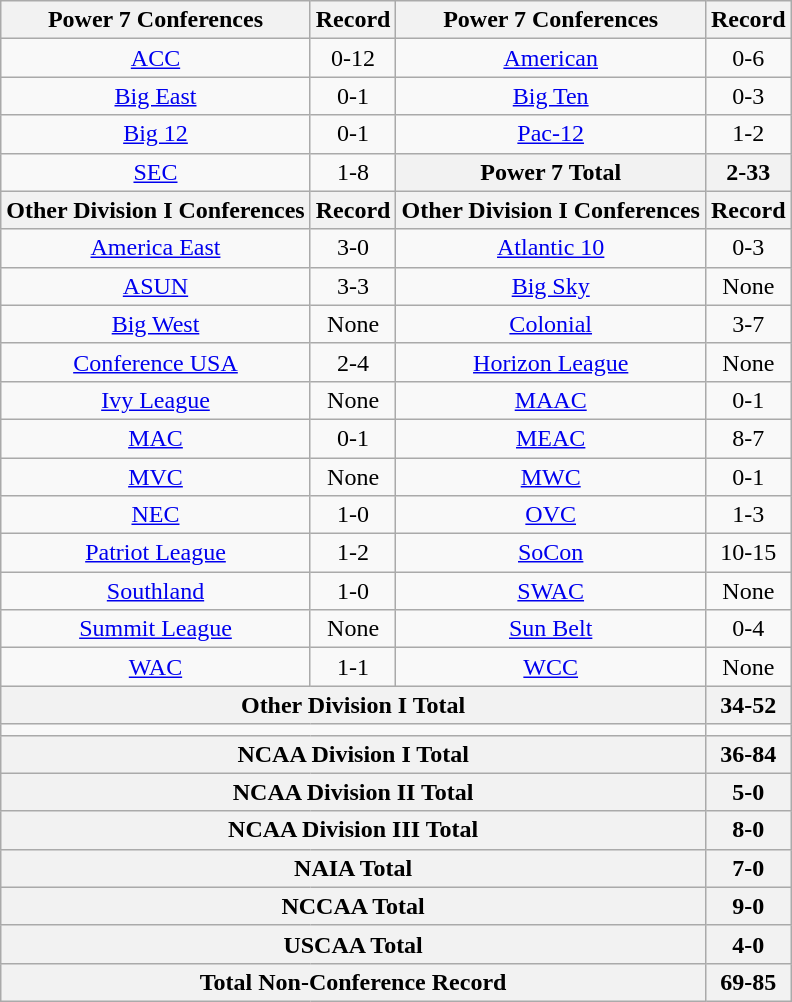<table class="wikitable" style="text-align:center">
<tr>
<th>Power 7 Conferences</th>
<th>Record</th>
<th>Power 7 Conferences</th>
<th>Record</th>
</tr>
<tr>
<td><a href='#'>ACC</a></td>
<td>0-12</td>
<td><a href='#'>American</a></td>
<td>0-6</td>
</tr>
<tr>
<td><a href='#'>Big East</a></td>
<td>0-1</td>
<td><a href='#'>Big Ten</a></td>
<td>0-3</td>
</tr>
<tr>
<td><a href='#'>Big 12</a></td>
<td>0-1</td>
<td><a href='#'>Pac-12</a></td>
<td>1-2</td>
</tr>
<tr>
<td><a href='#'>SEC</a></td>
<td>1-8</td>
<th>Power 7 Total</th>
<th>2-33</th>
</tr>
<tr>
<th>Other Division I Conferences</th>
<th>Record</th>
<th>Other Division I Conferences</th>
<th>Record</th>
</tr>
<tr>
<td><a href='#'>America East</a></td>
<td>3-0</td>
<td><a href='#'>Atlantic 10</a></td>
<td>0-3</td>
</tr>
<tr>
<td><a href='#'>ASUN</a></td>
<td>3-3</td>
<td><a href='#'>Big Sky</a></td>
<td>None</td>
</tr>
<tr>
<td><a href='#'>Big West</a></td>
<td>None</td>
<td><a href='#'>Colonial</a></td>
<td>3-7</td>
</tr>
<tr>
<td><a href='#'>Conference USA</a></td>
<td>2-4</td>
<td><a href='#'>Horizon League</a></td>
<td>None</td>
</tr>
<tr>
<td><a href='#'>Ivy League</a></td>
<td>None</td>
<td><a href='#'>MAAC</a></td>
<td>0-1</td>
</tr>
<tr>
<td><a href='#'>MAC</a></td>
<td>0-1</td>
<td><a href='#'>MEAC</a></td>
<td>8-7</td>
</tr>
<tr>
<td><a href='#'>MVC</a></td>
<td>None</td>
<td><a href='#'>MWC</a></td>
<td>0-1</td>
</tr>
<tr>
<td><a href='#'>NEC</a></td>
<td>1-0</td>
<td><a href='#'>OVC</a></td>
<td>1-3</td>
</tr>
<tr>
<td><a href='#'>Patriot League</a></td>
<td>1-2</td>
<td><a href='#'>SoCon</a></td>
<td>10-15</td>
</tr>
<tr>
<td><a href='#'>Southland</a></td>
<td>1-0</td>
<td><a href='#'>SWAC</a></td>
<td>None</td>
</tr>
<tr>
<td><a href='#'>Summit League</a></td>
<td>None</td>
<td><a href='#'>Sun Belt</a></td>
<td>0-4</td>
</tr>
<tr>
<td><a href='#'>WAC</a></td>
<td>1-1</td>
<td><a href='#'>WCC</a></td>
<td>None</td>
</tr>
<tr>
<th colspan="3">Other Division I Total</th>
<th>34-52</th>
</tr>
<tr>
<td colspan="3"></td>
<td></td>
</tr>
<tr>
<th colspan="3">NCAA Division I Total</th>
<th>36-84</th>
</tr>
<tr>
<th colspan="3">NCAA Division II Total</th>
<th>5-0</th>
</tr>
<tr>
<th colspan="3">NCAA Division III Total</th>
<th>8-0</th>
</tr>
<tr>
<th colspan="3">NAIA Total</th>
<th>7-0</th>
</tr>
<tr>
<th colspan="3">NCCAA Total</th>
<th>9-0</th>
</tr>
<tr>
<th colspan="3">USCAA Total</th>
<th>4-0</th>
</tr>
<tr>
<th colspan="3">Total Non-Conference Record</th>
<th>69-85</th>
</tr>
</table>
